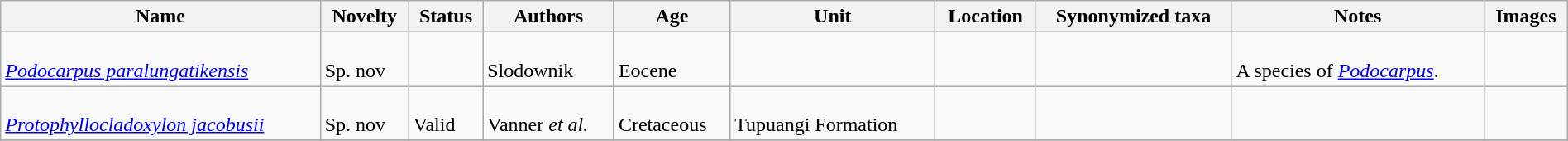<table class="wikitable sortable" align="center" width="100%">
<tr>
<th>Name</th>
<th>Novelty</th>
<th>Status</th>
<th>Authors</th>
<th>Age</th>
<th>Unit</th>
<th>Location</th>
<th>Synonymized taxa</th>
<th>Notes</th>
<th>Images</th>
</tr>
<tr>
<td><br><em><a href='#'>Podocarpus paralungatikensis</a></em></td>
<td><br>Sp. nov</td>
<td></td>
<td><br>Slodownik</td>
<td><br>Eocene</td>
<td></td>
<td><br></td>
<td></td>
<td><br>A species of <em><a href='#'>Podocarpus</a></em>.</td>
<td></td>
</tr>
<tr>
<td><br><em><a href='#'>Protophyllocladoxylon jacobusii</a></em></td>
<td><br>Sp. nov</td>
<td><br>Valid</td>
<td><br>Vanner <em>et al.</em></td>
<td><br>Cretaceous</td>
<td><br>Tupuangi Formation</td>
<td><br></td>
<td></td>
<td></td>
<td></td>
</tr>
<tr>
</tr>
</table>
